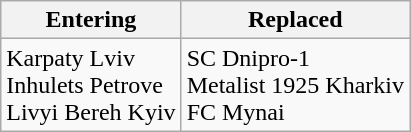<table class="wikitable">
<tr>
<th>Entering</th>
<th>Replaced</th>
</tr>
<tr>
<td>Karpaty Lviv<br>Inhulets Petrove<br>Livyi Bereh Kyiv</td>
<td>SC Dnipro-1<br>Metalist 1925 Kharkiv<br>FC Mynai</td>
</tr>
</table>
